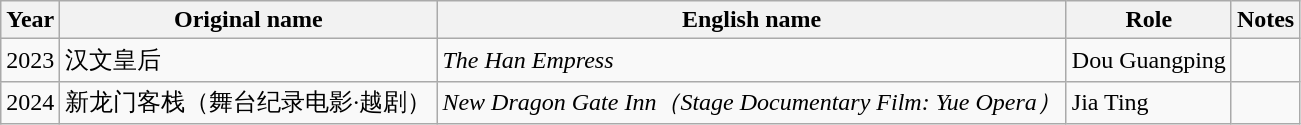<table class="wikitable">
<tr>
<th>Year</th>
<th>Original name</th>
<th>English name</th>
<th>Role</th>
<th>Notes</th>
</tr>
<tr>
<td>2023</td>
<td>汉文皇后</td>
<td><em>The Han Empress</em></td>
<td>Dou Guangping</td>
<td></td>
</tr>
<tr>
<td>2024</td>
<td>新龙门客栈（舞台纪录电影·越剧）</td>
<td><em>New Dragon Gate Inn（Stage Documentary Film: Yue Opera）</em></td>
<td>Jia Ting</td>
<td></td>
</tr>
</table>
